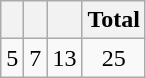<table class="wikitable">
<tr>
<th></th>
<th></th>
<th></th>
<th>Total</th>
</tr>
<tr style="text-align:center;">
<td>5</td>
<td>7</td>
<td>13</td>
<td>25</td>
</tr>
</table>
